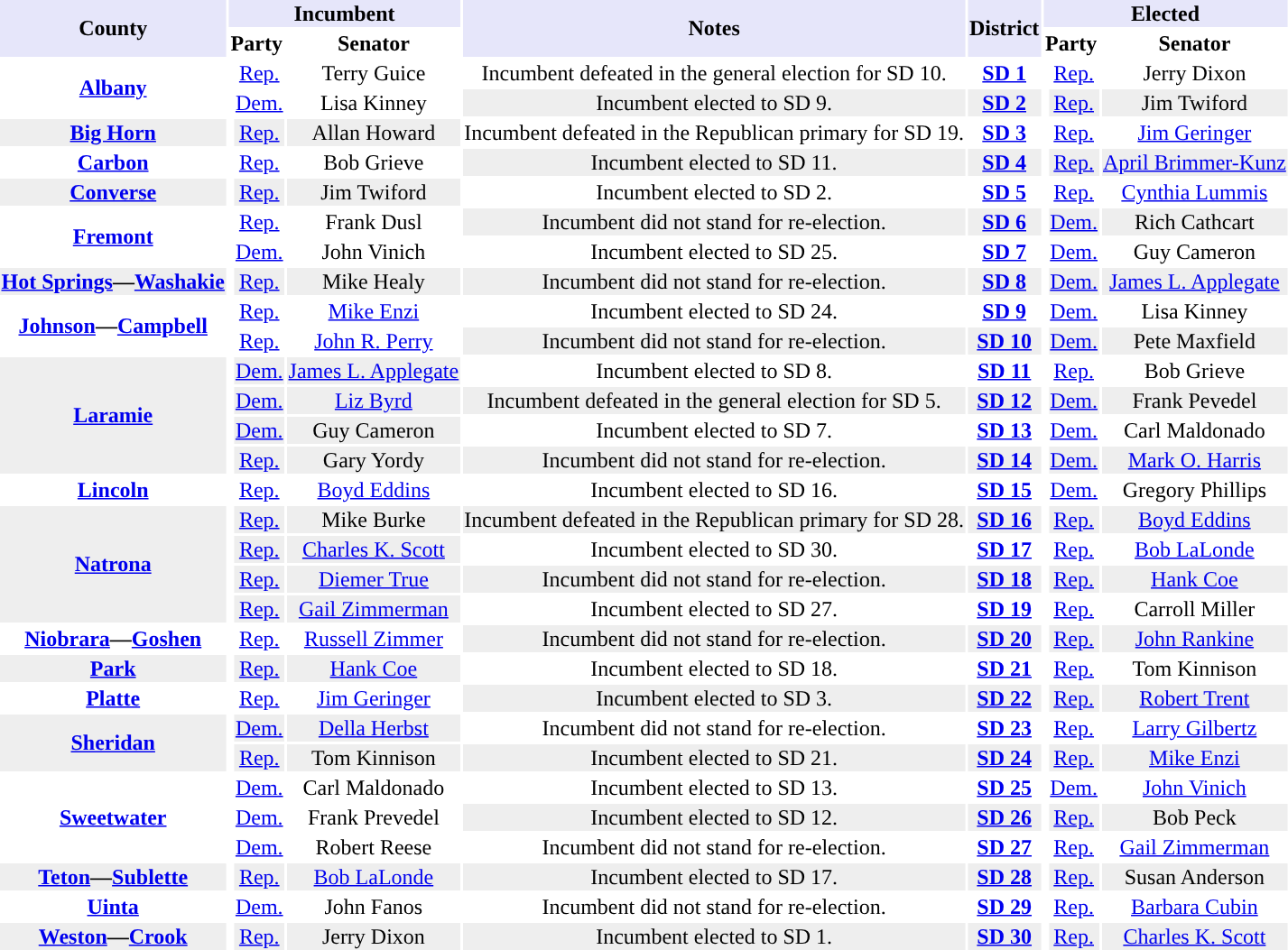<table class="toccolours sortable" style="text-align:center;">
<tr style="background:lavender">
<th rowspan="2">County</th>
<th colspan=3>Incumbent</th>
<th rowspan="2">Notes</th>
<th rowspan="2">District</th>
<th colspan=3>Elected</th>
</tr>
<tr>
<th colspan=2 align="center">Party</th>
<th align="center">Senator</th>
<th colspan=2 align="center">Party</th>
<th align="center">Senator</th>
</tr>
<tr>
<th rowspan=2><a href='#'>Albany</a></th>
<td style="background-color:"></td>
<td><a href='#'>Rep.</a></td>
<td>Terry Guice</td>
<td>Incumbent defeated in the general election for SD 10.</td>
<th><a href='#'>SD 1</a></th>
<td style="background-color:"></td>
<td><a href='#'>Rep.</a></td>
<td>Jerry Dixon</td>
</tr>
<tr>
<td style="background-color:"></td>
<td><a href='#'>Dem.</a></td>
<td>Lisa Kinney</td>
<td style="background:#EEEEEE;">Incumbent elected to SD 9.</td>
<th style="background:#EEEEEE;"><a href='#'>SD 2</a></th>
<td style="background-color:"></td>
<td style="background:#EEEEEE;"><a href='#'>Rep.</a></td>
<td style="background:#EEEEEE;">Jim Twiford</td>
</tr>
<tr>
<th style="background:#EEEEEE;"><a href='#'>Big Horn</a></th>
<td style="background-color:"></td>
<td style="background:#EEEEEE;"><a href='#'>Rep.</a></td>
<td style="background:#EEEEEE;">Allan Howard</td>
<td>Incumbent defeated in the Republican primary for SD 19.</td>
<th><a href='#'>SD 3</a></th>
<td style="background-color:"></td>
<td><a href='#'>Rep.</a></td>
<td><a href='#'>Jim Geringer</a></td>
</tr>
<tr>
<th><a href='#'>Carbon</a></th>
<td style="background-color:"></td>
<td><a href='#'>Rep.</a></td>
<td>Bob Grieve</td>
<td style="background:#EEEEEE;">Incumbent elected to SD 11.</td>
<th style="background:#EEEEEE;"><a href='#'>SD 4</a></th>
<td style="background-color:"></td>
<td style="background:#EEEEEE;"><a href='#'>Rep.</a></td>
<td style="background:#EEEEEE;"><a href='#'>April Brimmer-Kunz</a></td>
</tr>
<tr>
<th style="background:#EEEEEE;"><a href='#'>Converse</a></th>
<td style="background-color:"></td>
<td style="background:#EEEEEE;"><a href='#'>Rep.</a></td>
<td style="background:#EEEEEE;">Jim Twiford</td>
<td>Incumbent elected to SD 2.</td>
<th><a href='#'>SD 5</a></th>
<td style="background-color:"></td>
<td><a href='#'>Rep.</a></td>
<td><a href='#'>Cynthia Lummis</a></td>
</tr>
<tr>
<th rowspan=2><a href='#'>Fremont</a></th>
<td style="background-color:"></td>
<td><a href='#'>Rep.</a></td>
<td>Frank Dusl</td>
<td style="background:#EEEEEE;">Incumbent did not stand for re-election.</td>
<th style="background:#EEEEEE;"><a href='#'>SD 6</a></th>
<td style="background-color:"></td>
<td style="background:#EEEEEE;"><a href='#'>Dem.</a></td>
<td style="background:#EEEEEE;">Rich Cathcart</td>
</tr>
<tr>
<td style="background-color:"></td>
<td><a href='#'>Dem.</a></td>
<td>John Vinich</td>
<td>Incumbent elected to SD 25.</td>
<th><a href='#'>SD 7</a></th>
<td style="background-color:"></td>
<td><a href='#'>Dem.</a></td>
<td>Guy Cameron</td>
</tr>
<tr>
<th style="background:#EEEEEE;"><a href='#'>Hot Springs</a>—<a href='#'>Washakie</a></th>
<td style="background-color:"></td>
<td style="background:#EEEEEE;"><a href='#'>Rep.</a></td>
<td style="background:#EEEEEE;">Mike Healy</td>
<td style="background:#EEEEEE;">Incumbent did not stand for re-election.</td>
<th style="background:#EEEEEE;"><a href='#'>SD 8</a></th>
<td style="background-color:"></td>
<td style="background:#EEEEEE;"><a href='#'>Dem.</a></td>
<td style="background:#EEEEEE;"><a href='#'>James L. Applegate</a></td>
</tr>
<tr>
<th rowspan=2><a href='#'>Johnson</a>—<a href='#'>Campbell</a></th>
<td style="background-color:"></td>
<td><a href='#'>Rep.</a></td>
<td><a href='#'>Mike Enzi</a></td>
<td>Incumbent elected to SD 24.</td>
<th><a href='#'>SD 9</a></th>
<td style="background-color:"></td>
<td><a href='#'>Dem.</a></td>
<td>Lisa Kinney</td>
</tr>
<tr>
<td style="background-color:"></td>
<td><a href='#'>Rep.</a></td>
<td><a href='#'>John R. Perry</a></td>
<td style="background:#EEEEEE;">Incumbent did not stand for re-election.</td>
<th style="background:#EEEEEE;"><a href='#'>SD 10</a></th>
<td style="background-color:"></td>
<td style="background:#EEEEEE;"><a href='#'>Dem.</a></td>
<td style="background:#EEEEEE;">Pete Maxfield</td>
</tr>
<tr>
<th style="background:#EEEEEE;" rowspan=4><a href='#'>Laramie</a></th>
<td style="background-color:"></td>
<td style="background:#EEEEEE;"><a href='#'>Dem.</a></td>
<td style="background:#EEEEEE;"><a href='#'>James L. Applegate</a></td>
<td>Incumbent elected to SD 8.</td>
<th><a href='#'>SD 11</a></th>
<td style="background-color:"></td>
<td><a href='#'>Rep.</a></td>
<td>Bob Grieve</td>
</tr>
<tr>
<td style="background-color:"></td>
<td style="background:#EEEEEE;"><a href='#'>Dem.</a></td>
<td style="background:#EEEEEE;"><a href='#'>Liz Byrd</a></td>
<td style="background:#EEEEEE;">Incumbent defeated in the general election for SD 5.</td>
<th style="background:#EEEEEE;"><a href='#'>SD 12</a></th>
<td style="background-color:"></td>
<td style="background:#EEEEEE;"><a href='#'>Dem.</a></td>
<td style="background:#EEEEEE;">Frank Pevedel</td>
</tr>
<tr>
<td style="background-color:"></td>
<td style="background:#EEEEEE;"><a href='#'>Dem.</a></td>
<td style="background:#EEEEEE;">Guy Cameron</td>
<td>Incumbent elected to SD 7.</td>
<th><a href='#'>SD 13</a></th>
<td style="background-color:"></td>
<td><a href='#'>Dem.</a></td>
<td>Carl Maldonado</td>
</tr>
<tr>
<td style="background-color:"></td>
<td style="background:#EEEEEE;"><a href='#'>Rep.</a></td>
<td style="background:#EEEEEE;">Gary Yordy</td>
<td style="background:#EEEEEE;">Incumbent did not stand for re-election.</td>
<th style="background:#EEEEEE;"><a href='#'>SD 14</a></th>
<td style="background-color:"></td>
<td style="background:#EEEEEE;"><a href='#'>Dem.</a></td>
<td style="background:#EEEEEE;"><a href='#'>Mark O. Harris</a></td>
</tr>
<tr>
<th><a href='#'>Lincoln</a></th>
<td style="background-color:"></td>
<td><a href='#'>Rep.</a></td>
<td><a href='#'>Boyd Eddins</a></td>
<td>Incumbent elected to SD 16.</td>
<th><a href='#'>SD 15</a></th>
<td style="background-color:"></td>
<td><a href='#'>Dem.</a></td>
<td>Gregory Phillips</td>
</tr>
<tr>
<th style="background:#EEEEEE;" rowspan=4><a href='#'>Natrona</a></th>
<td style="background-color:"></td>
<td style="background:#EEEEEE;"><a href='#'>Rep.</a></td>
<td style="background:#EEEEEE;">Mike Burke</td>
<td style="background:#EEEEEE;">Incumbent defeated in the Republican primary for SD 28.</td>
<th style="background:#EEEEEE;"><a href='#'>SD 16</a></th>
<td style="background-color:"></td>
<td style="background:#EEEEEE;"><a href='#'>Rep.</a></td>
<td style="background:#EEEEEE;"><a href='#'>Boyd Eddins</a></td>
</tr>
<tr>
<td style="background-color:"></td>
<td style="background:#EEEEEE;"><a href='#'>Rep.</a></td>
<td style="background:#EEEEEE;"><a href='#'>Charles K. Scott</a></td>
<td>Incumbent elected to SD 30.</td>
<th><a href='#'>SD 17</a></th>
<td style="background-color:"></td>
<td><a href='#'>Rep.</a></td>
<td><a href='#'>Bob LaLonde</a></td>
</tr>
<tr>
<td style="background-color:"></td>
<td style="background:#EEEEEE;"><a href='#'>Rep.</a></td>
<td style="background:#EEEEEE;"><a href='#'>Diemer True</a></td>
<td style="background:#EEEEEE;">Incumbent did not stand for re-election.</td>
<th style="background:#EEEEEE;"><a href='#'>SD 18</a></th>
<td style="background-color:"></td>
<td style="background:#EEEEEE;"><a href='#'>Rep.</a></td>
<td style="background:#EEEEEE;"><a href='#'>Hank Coe</a></td>
</tr>
<tr>
<td style="background-color:"></td>
<td style="background:#EEEEEE;"><a href='#'>Rep.</a></td>
<td style="background:#EEEEEE;"><a href='#'>Gail Zimmerman</a></td>
<td>Incumbent elected to SD 27.</td>
<th><a href='#'>SD 19</a></th>
<td style="background-color:"></td>
<td><a href='#'>Rep.</a></td>
<td>Carroll Miller</td>
</tr>
<tr>
<th><a href='#'>Niobrara</a>—<a href='#'>Goshen</a></th>
<td style="background-color:"></td>
<td><a href='#'>Rep.</a></td>
<td><a href='#'>Russell Zimmer</a></td>
<td style="background:#EEEEEE;">Incumbent did not stand for re-election.</td>
<th style="background:#EEEEEE;"><a href='#'>SD 20</a></th>
<td style="background-color:"></td>
<td style="background:#EEEEEE;"><a href='#'>Rep.</a></td>
<td style="background:#EEEEEE;"><a href='#'>John Rankine</a></td>
</tr>
<tr>
<th style="background:#EEEEEE;"><a href='#'>Park</a></th>
<td style="background-color:"></td>
<td style="background:#EEEEEE;"><a href='#'>Rep.</a></td>
<td style="background:#EEEEEE;"><a href='#'>Hank Coe</a></td>
<td>Incumbent elected to SD 18.</td>
<th><a href='#'>SD 21</a></th>
<td style="background-color:"></td>
<td><a href='#'>Rep.</a></td>
<td>Tom Kinnison</td>
</tr>
<tr>
<th><a href='#'>Platte</a></th>
<td style="background-color:"></td>
<td><a href='#'>Rep.</a></td>
<td><a href='#'>Jim Geringer</a></td>
<td style="background:#EEEEEE;">Incumbent elected to SD 3.</td>
<th style="background:#EEEEEE;"><a href='#'>SD 22</a></th>
<td style="background-color:"></td>
<td style="background:#EEEEEE;"><a href='#'>Rep.</a></td>
<td style="background:#EEEEEE;"><a href='#'>Robert Trent</a></td>
</tr>
<tr>
<th style="background:#EEEEEE;" rowspan=2><a href='#'>Sheridan</a></th>
<td style="background-color:"></td>
<td style="background:#EEEEEE;"><a href='#'>Dem.</a></td>
<td style="background:#EEEEEE;"><a href='#'>Della Herbst</a></td>
<td>Incumbent did not stand for re-election.</td>
<th><a href='#'>SD 23</a></th>
<td style="background-color:"></td>
<td><a href='#'>Rep.</a></td>
<td><a href='#'>Larry Gilbertz</a></td>
</tr>
<tr>
<td style="background-color:"></td>
<td style="background:#EEEEEE;"><a href='#'>Rep.</a></td>
<td style="background:#EEEEEE;">Tom Kinnison</td>
<td style="background:#EEEEEE;">Incumbent elected to SD 21.</td>
<th style="background:#EEEEEE;"><a href='#'>SD 24</a></th>
<td style="background-color:"></td>
<td style="background:#EEEEEE;"><a href='#'>Rep.</a></td>
<td style="background:#EEEEEE;"><a href='#'>Mike Enzi</a></td>
</tr>
<tr>
<th rowspan=3><a href='#'>Sweetwater</a></th>
<td style="background-color:"></td>
<td><a href='#'>Dem.</a></td>
<td>Carl Maldonado</td>
<td>Incumbent elected to SD 13.</td>
<th><a href='#'>SD 25</a></th>
<td style="background-color:"></td>
<td><a href='#'>Dem.</a></td>
<td><a href='#'>John Vinich</a></td>
</tr>
<tr>
<td style="background-color:"></td>
<td><a href='#'>Dem.</a></td>
<td>Frank Prevedel</td>
<td style="background:#EEEEEE;">Incumbent elected to SD 12.</td>
<th style="background:#EEEEEE;"><a href='#'>SD 26</a></th>
<td style="background-color:"></td>
<td style="background:#EEEEEE;"><a href='#'>Rep.</a></td>
<td style="background:#EEEEEE;">Bob Peck</td>
</tr>
<tr>
<td style="background-color:"></td>
<td><a href='#'>Dem.</a></td>
<td>Robert Reese</td>
<td>Incumbent did not stand for re-election.</td>
<th><a href='#'>SD 27</a></th>
<td style="background-color:"></td>
<td><a href='#'>Rep.</a></td>
<td><a href='#'>Gail Zimmerman</a></td>
</tr>
<tr>
<th style="background:#EEEEEE;"><a href='#'>Teton</a>—<a href='#'>Sublette</a></th>
<td style="background-color:"></td>
<td style="background:#EEEEEE;"><a href='#'>Rep.</a></td>
<td style="background:#EEEEEE;"><a href='#'>Bob LaLonde</a></td>
<td style="background:#EEEEEE;">Incumbent elected to SD 17.</td>
<th style="background:#EEEEEE;"><a href='#'>SD 28</a></th>
<td style="background-color:"></td>
<td style="background:#EEEEEE;"><a href='#'>Rep.</a></td>
<td style="background:#EEEEEE;">Susan Anderson</td>
</tr>
<tr>
<th><a href='#'>Uinta</a></th>
<td style="background-color:"></td>
<td><a href='#'>Dem.</a></td>
<td>John Fanos</td>
<td>Incumbent did not stand for re-election.</td>
<th><a href='#'>SD 29</a></th>
<td style="background-color:"></td>
<td><a href='#'>Rep.</a></td>
<td><a href='#'>Barbara Cubin</a></td>
</tr>
<tr>
<th style="background:#EEEEEE;"><a href='#'>Weston</a>—<a href='#'>Crook</a></th>
<td style="background-color:"></td>
<td style="background:#EEEEEE;"><a href='#'>Rep.</a></td>
<td style="background:#EEEEEE;">Jerry Dixon</td>
<td style="background:#EEEEEE;">Incumbent elected to SD 1.</td>
<th style="background:#EEEEEE;"><a href='#'>SD 30</a></th>
<td style="background-color:"></td>
<td style="background:#EEEEEE;"><a href='#'>Rep.</a></td>
<td style="background:#EEEEEE;"><a href='#'>Charles K. Scott</a></td>
</tr>
</table>
